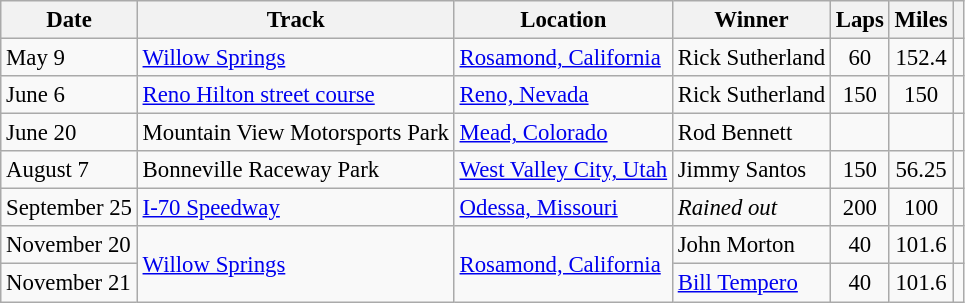<table class="wikitable" style="font-size: 95%;">
<tr>
<th>Date</th>
<th>Track</th>
<th>Location</th>
<th>Winner</th>
<th>Laps</th>
<th>Miles</th>
<th></th>
</tr>
<tr>
<td>May 9</td>
<td><a href='#'>Willow Springs</a></td>
<td><a href='#'>Rosamond, California</a></td>
<td>Rick Sutherland</td>
<td align="center">60</td>
<td align="center">152.4</td>
<td align="center"></td>
</tr>
<tr>
<td>June 6</td>
<td><a href='#'>Reno Hilton street course</a></td>
<td><a href='#'>Reno, Nevada</a></td>
<td>Rick Sutherland</td>
<td align="center">150</td>
<td align="center">150</td>
<td align="center"></td>
</tr>
<tr>
<td>June 20</td>
<td>Mountain View Motorsports Park</td>
<td><a href='#'>Mead, Colorado</a></td>
<td>Rod Bennett</td>
<td align="center"></td>
<td align="center"></td>
<td align="center"></td>
</tr>
<tr>
<td>August 7</td>
<td>Bonneville Raceway Park</td>
<td><a href='#'>West Valley City, Utah</a></td>
<td>Jimmy Santos</td>
<td align="center">150</td>
<td align="center">56.25</td>
<td align="center"></td>
</tr>
<tr>
<td>September 25</td>
<td><a href='#'>I-70 Speedway</a></td>
<td><a href='#'>Odessa, Missouri</a></td>
<td><em>Rained out</em></td>
<td align="center">200</td>
<td align="center">100</td>
<td align="center"></td>
</tr>
<tr>
<td>November 20</td>
<td rowspan=2><a href='#'>Willow Springs</a></td>
<td rowspan=2><a href='#'>Rosamond, California</a></td>
<td>John Morton</td>
<td align="center">40</td>
<td align="center">101.6</td>
<td align="center"></td>
</tr>
<tr>
<td>November 21</td>
<td><a href='#'>Bill Tempero</a></td>
<td align="center">40</td>
<td align="center">101.6</td>
<td align="center"></td>
</tr>
</table>
